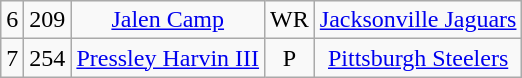<table class="wikitable" style="text-align:center">
<tr>
<td>6</td>
<td>209</td>
<td><a href='#'>Jalen Camp</a></td>
<td>WR</td>
<td><a href='#'>Jacksonville Jaguars</a></td>
</tr>
<tr>
<td>7</td>
<td>254</td>
<td><a href='#'>Pressley Harvin III</a></td>
<td>P</td>
<td><a href='#'>Pittsburgh Steelers</a></td>
</tr>
</table>
